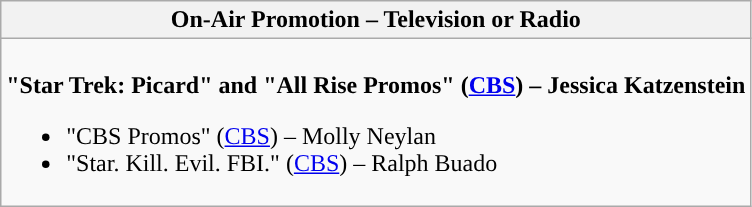<table class=wikitable style="width="100%">
<tr>
<th colspan="2" style="background:">On-Air Promotion – Television or Radio</th>
</tr>
<tr>
<td colspan="2" style="vertical-align:top;"><br><strong>"Star Trek: Picard" and "All Rise Promos" (<a href='#'>CBS</a>) – Jessica Katzenstein</strong><ul><li>"CBS Promos" (<a href='#'>CBS</a>) – Molly Neylan</li><li>"Star. Kill. Evil. FBI." (<a href='#'>CBS</a>) – Ralph Buado</li></ul></td>
</tr>
</table>
